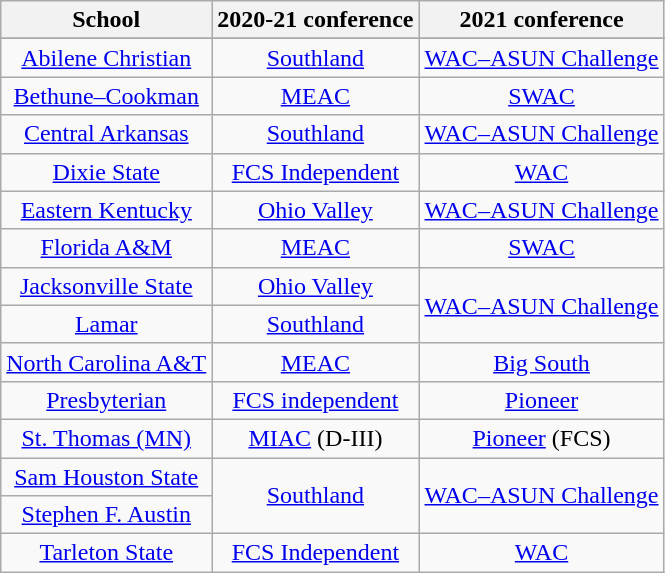<table class="wikitable sortable">
<tr>
<th>School</th>
<th>2020-21 conference</th>
<th>2021 conference</th>
</tr>
<tr>
</tr>
<tr style="text-align:center;">
</tr>
<tr>
</tr>
<tr style="text-align:center;">
<td><a href='#'>Abilene Christian</a></td>
<td><a href='#'>Southland</a></td>
<td><a href='#'>WAC–ASUN Challenge</a></td>
</tr>
<tr style="text-align:center;">
<td><a href='#'>Bethune–Cookman</a></td>
<td><a href='#'>MEAC</a></td>
<td><a href='#'>SWAC</a></td>
</tr>
<tr style="text-align:center;">
<td><a href='#'>Central Arkansas</a></td>
<td><a href='#'>Southland</a></td>
<td><a href='#'>WAC–ASUN Challenge</a></td>
</tr>
<tr style="text-align:center;">
<td><a href='#'>Dixie State</a></td>
<td><a href='#'>FCS Independent</a></td>
<td><a href='#'>WAC</a></td>
</tr>
<tr style="text-align:center;">
<td><a href='#'>Eastern Kentucky</a></td>
<td><a href='#'>Ohio Valley</a></td>
<td><a href='#'>WAC–ASUN Challenge</a></td>
</tr>
<tr style="text-align:center;">
<td><a href='#'>Florida A&M</a></td>
<td><a href='#'>MEAC</a></td>
<td><a href='#'>SWAC</a></td>
</tr>
<tr style="text-align:center;">
<td><a href='#'>Jacksonville State</a></td>
<td><a href='#'>Ohio Valley</a></td>
<td rowspan="2"><a href='#'>WAC–ASUN Challenge</a></td>
</tr>
<tr style="text-align:center;">
<td><a href='#'>Lamar</a></td>
<td><a href='#'>Southland</a></td>
</tr>
<tr style="text-align:center;">
<td><a href='#'>North Carolina A&T</a></td>
<td><a href='#'>MEAC</a></td>
<td><a href='#'>Big South</a></td>
</tr>
<tr style="text-align:center;">
<td><a href='#'>Presbyterian</a></td>
<td><a href='#'>FCS independent</a></td>
<td><a href='#'>Pioneer</a></td>
</tr>
<tr style="text-align:center;">
<td><a href='#'>St. Thomas (MN)</a></td>
<td><a href='#'>MIAC</a> (D-III)</td>
<td><a href='#'>Pioneer</a> (FCS)</td>
</tr>
<tr style="text-align:center;">
<td><a href='#'>Sam Houston State</a></td>
<td rowspan="2"><a href='#'>Southland</a></td>
<td rowspan="2"><a href='#'>WAC–ASUN Challenge</a></td>
</tr>
<tr style="text-align:center;">
<td><a href='#'>Stephen F. Austin</a></td>
</tr>
<tr style="text-align:center;">
<td><a href='#'>Tarleton State</a></td>
<td><a href='#'>FCS Independent</a></td>
<td><a href='#'>WAC</a></td>
</tr>
</table>
